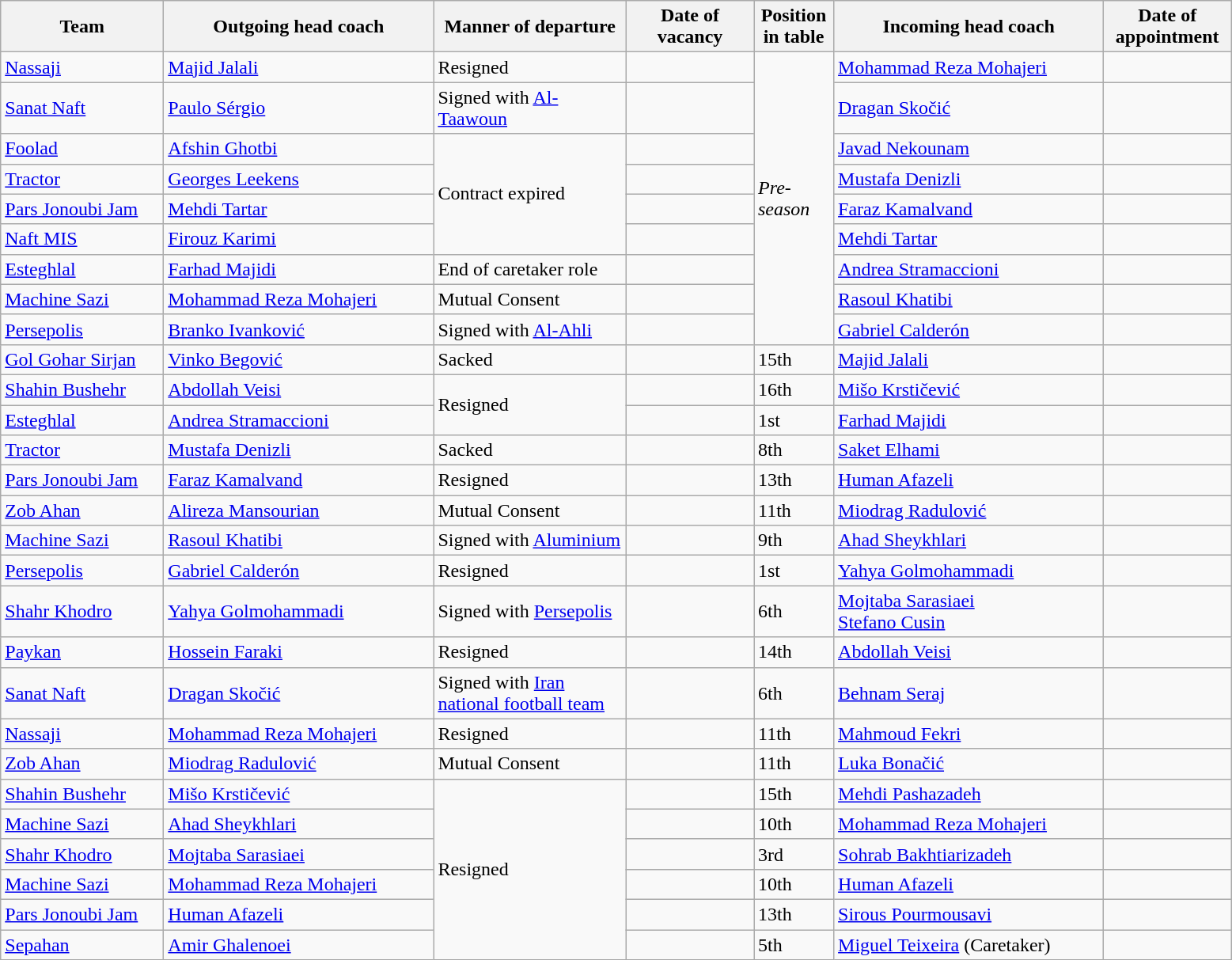<table class="wikitable">
<tr>
<th width=130>Team</th>
<th width=220>Outgoing head coach</th>
<th width=155>Manner of departure</th>
<th width=100>Date of vacancy</th>
<th width=60>Position in table</th>
<th width=220>Incoming head coach</th>
<th width=100>Date of appointment</th>
</tr>
<tr>
<td><a href='#'>Nassaji</a></td>
<td> <a href='#'>Majid Jalali</a></td>
<td>Resigned</td>
<td></td>
<td rowspan="9"><em>Pre-season</em></td>
<td> <a href='#'>Mohammad Reza Mohajeri</a></td>
<td></td>
</tr>
<tr>
<td><a href='#'>Sanat Naft</a></td>
<td> <a href='#'>Paulo Sérgio</a></td>
<td>Signed with <a href='#'>Al-Taawoun</a></td>
<td></td>
<td> <a href='#'>Dragan Skočić</a></td>
<td></td>
</tr>
<tr>
<td><a href='#'>Foolad</a></td>
<td> <a href='#'>Afshin Ghotbi</a></td>
<td rowspan="4">Contract expired</td>
<td></td>
<td> <a href='#'>Javad Nekounam</a></td>
<td></td>
</tr>
<tr>
<td><a href='#'>Tractor</a></td>
<td> <a href='#'>Georges Leekens</a></td>
<td></td>
<td> <a href='#'>Mustafa Denizli</a></td>
<td></td>
</tr>
<tr>
<td><a href='#'>Pars Jonoubi Jam</a></td>
<td> <a href='#'>Mehdi Tartar</a></td>
<td></td>
<td> <a href='#'>Faraz Kamalvand</a></td>
<td></td>
</tr>
<tr>
<td><a href='#'>Naft MIS</a></td>
<td> <a href='#'>Firouz Karimi</a></td>
<td></td>
<td> <a href='#'>Mehdi Tartar</a></td>
<td></td>
</tr>
<tr>
<td><a href='#'>Esteghlal</a></td>
<td> <a href='#'>Farhad Majidi</a></td>
<td>End of caretaker role</td>
<td></td>
<td> <a href='#'>Andrea Stramaccioni</a></td>
<td></td>
</tr>
<tr>
<td><a href='#'>Machine Sazi</a></td>
<td> <a href='#'>Mohammad Reza Mohajeri</a></td>
<td>Mutual Consent</td>
<td></td>
<td> <a href='#'>Rasoul Khatibi</a></td>
<td></td>
</tr>
<tr>
<td><a href='#'>Persepolis</a></td>
<td> <a href='#'>Branko Ivanković</a></td>
<td>Signed with <a href='#'>Al-Ahli</a></td>
<td></td>
<td> <a href='#'>Gabriel Calderón</a></td>
<td></td>
</tr>
<tr>
<td><a href='#'>Gol Gohar Sirjan</a></td>
<td> <a href='#'>Vinko Begović</a></td>
<td>Sacked</td>
<td></td>
<td>15th</td>
<td> <a href='#'>Majid Jalali</a></td>
<td></td>
</tr>
<tr>
<td><a href='#'>Shahin Bushehr</a></td>
<td> <a href='#'>Abdollah Veisi</a></td>
<td rowspan="2">Resigned</td>
<td></td>
<td>16th</td>
<td> <a href='#'>Mišo Krstičević</a></td>
<td></td>
</tr>
<tr>
<td><a href='#'>Esteghlal</a></td>
<td> <a href='#'>Andrea Stramaccioni</a></td>
<td></td>
<td>1st</td>
<td> <a href='#'>Farhad Majidi</a></td>
<td></td>
</tr>
<tr>
<td><a href='#'>Tractor</a></td>
<td> <a href='#'>Mustafa Denizli</a></td>
<td>Sacked</td>
<td></td>
<td>8th</td>
<td> <a href='#'>Saket Elhami</a></td>
<td></td>
</tr>
<tr>
<td><a href='#'>Pars Jonoubi Jam</a></td>
<td> <a href='#'>Faraz Kamalvand</a></td>
<td>Resigned</td>
<td></td>
<td>13th</td>
<td> <a href='#'>Human Afazeli</a></td>
<td></td>
</tr>
<tr>
<td><a href='#'>Zob Ahan</a></td>
<td> <a href='#'>Alireza Mansourian</a></td>
<td>Mutual Consent</td>
<td></td>
<td>11th</td>
<td> <a href='#'>Miodrag Radulović</a></td>
<td></td>
</tr>
<tr>
<td><a href='#'>Machine Sazi</a></td>
<td> <a href='#'>Rasoul Khatibi</a></td>
<td>Signed with <a href='#'>Aluminium</a></td>
<td></td>
<td>9th</td>
<td> <a href='#'>Ahad Sheykhlari</a></td>
<td></td>
</tr>
<tr>
<td><a href='#'>Persepolis</a></td>
<td> <a href='#'>Gabriel Calderón</a></td>
<td>Resigned</td>
<td></td>
<td>1st</td>
<td> <a href='#'>Yahya Golmohammadi</a></td>
<td></td>
</tr>
<tr>
<td><a href='#'>Shahr Khodro</a></td>
<td> <a href='#'>Yahya Golmohammadi</a></td>
<td>Signed with <a href='#'>Persepolis</a></td>
<td></td>
<td>6th</td>
<td> <a href='#'>Mojtaba Sarasiaei</a> <br>  <a href='#'>Stefano Cusin</a> </td>
<td></td>
</tr>
<tr>
<td><a href='#'>Paykan</a></td>
<td> <a href='#'>Hossein Faraki</a></td>
<td>Resigned</td>
<td></td>
<td>14th</td>
<td> <a href='#'>Abdollah Veisi</a></td>
<td></td>
</tr>
<tr>
<td><a href='#'>Sanat Naft</a></td>
<td> <a href='#'>Dragan Skočić</a></td>
<td>Signed with <a href='#'>Iran national football team</a></td>
<td></td>
<td>6th</td>
<td> <a href='#'>Behnam Seraj</a></td>
<td></td>
</tr>
<tr>
<td><a href='#'>Nassaji</a></td>
<td> <a href='#'>Mohammad Reza Mohajeri</a></td>
<td>Resigned</td>
<td></td>
<td>11th</td>
<td> <a href='#'>Mahmoud Fekri</a></td>
<td></td>
</tr>
<tr>
<td><a href='#'>Zob Ahan</a></td>
<td> <a href='#'>Miodrag Radulović</a></td>
<td>Mutual Consent</td>
<td></td>
<td>11th</td>
<td> <a href='#'>Luka Bonačić</a></td>
<td></td>
</tr>
<tr>
<td><a href='#'>Shahin Bushehr</a></td>
<td> <a href='#'>Mišo Krstičević</a></td>
<td rowspan="6">Resigned</td>
<td></td>
<td>15th</td>
<td> <a href='#'>Mehdi Pashazadeh</a></td>
<td></td>
</tr>
<tr>
<td><a href='#'>Machine Sazi</a></td>
<td> <a href='#'>Ahad Sheykhlari</a></td>
<td></td>
<td>10th</td>
<td> <a href='#'>Mohammad Reza Mohajeri</a></td>
<td></td>
</tr>
<tr>
<td><a href='#'>Shahr Khodro</a></td>
<td> <a href='#'>Mojtaba Sarasiaei</a></td>
<td></td>
<td>3rd</td>
<td> <a href='#'>Sohrab Bakhtiarizadeh</a></td>
<td></td>
</tr>
<tr>
<td><a href='#'>Machine Sazi</a></td>
<td> <a href='#'>Mohammad Reza Mohajeri</a></td>
<td></td>
<td>10th</td>
<td> <a href='#'>Human Afazeli</a></td>
<td></td>
</tr>
<tr>
<td><a href='#'>Pars Jonoubi Jam</a></td>
<td> <a href='#'>Human Afazeli</a></td>
<td></td>
<td>13th</td>
<td> <a href='#'>Sirous Pourmousavi</a></td>
<td></td>
</tr>
<tr>
<td><a href='#'>Sepahan</a></td>
<td> <a href='#'>Amir Ghalenoei</a></td>
<td></td>
<td>5th</td>
<td> <a href='#'>Miguel Teixeira</a> (Caretaker)</td>
<td></td>
</tr>
</table>
